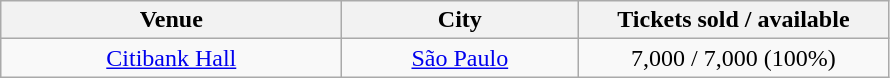<table class="wikitable" style="text-align:center;">
<tr ">
<th style="width:220px;">Venue</th>
<th style="width:150px;">City</th>
<th style="width:200px;">Tickets sold / available</th>
</tr>
<tr>
<td><a href='#'>Citibank Hall</a></td>
<td><a href='#'>São Paulo</a></td>
<td>7,000 / 7,000 (100%)</td>
</tr>
</table>
